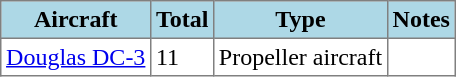<table class="toccolours sortable" border="1" cellpadding="3" style="border-collapse:collapse; margin:1em auto;">
<tr bgcolor=lightblue>
<th>Aircraft</th>
<th>Total</th>
<th>Type</th>
<th>Notes</th>
</tr>
<tr>
<td><a href='#'>Douglas DC-3</a></td>
<td>11</td>
<td>Propeller aircraft</td>
<td></td>
</tr>
</table>
